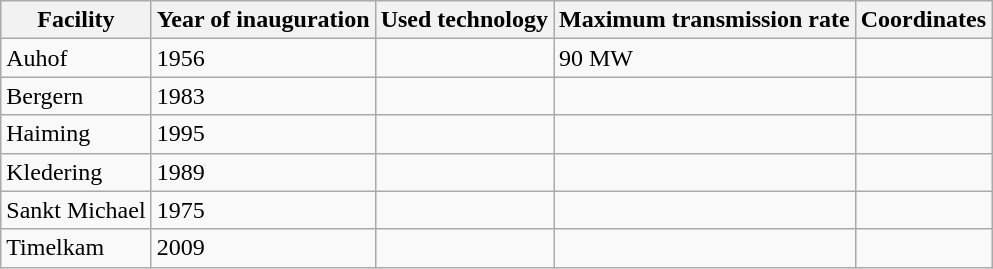<table class="wikitable sortable">
<tr>
<th>Facility</th>
<th>Year of inauguration</th>
<th>Used technology</th>
<th>Maximum transmission rate</th>
<th>Coordinates</th>
</tr>
<tr>
<td>Auhof</td>
<td>1956</td>
<td></td>
<td>90 MW</td>
<td></td>
</tr>
<tr>
<td>Bergern</td>
<td>1983</td>
<td></td>
<td></td>
<td></td>
</tr>
<tr>
<td>Haiming</td>
<td>1995</td>
<td></td>
<td></td>
<td></td>
</tr>
<tr>
<td>Kledering</td>
<td>1989</td>
<td></td>
<td></td>
<td></td>
</tr>
<tr>
<td>Sankt Michael</td>
<td>1975</td>
<td></td>
<td></td>
<td></td>
</tr>
<tr>
<td>Timelkam</td>
<td>2009</td>
<td></td>
<td></td>
<td></td>
</tr>
</table>
